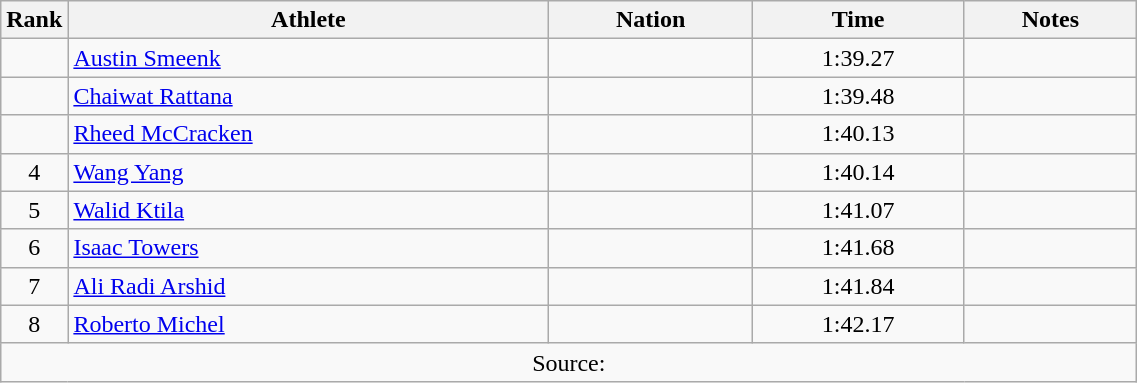<table class="wikitable sortable" style="text-align:center;width: 60%;">
<tr>
<th scope="col" style="width: 10px;">Rank</th>
<th scope="col">Athlete</th>
<th scope="col">Nation</th>
<th scope="col">Time</th>
<th scope="col">Notes</th>
</tr>
<tr>
<td></td>
<td align=left><a href='#'>Austin Smeenk</a></td>
<td align=left></td>
<td>1:39.27</td>
<td></td>
</tr>
<tr>
<td></td>
<td align=left><a href='#'>Chaiwat Rattana</a></td>
<td align=left></td>
<td>1:39.48</td>
<td></td>
</tr>
<tr>
<td></td>
<td align=left><a href='#'>Rheed McCracken</a></td>
<td align=left></td>
<td>1:40.13</td>
<td></td>
</tr>
<tr>
<td>4</td>
<td align=left><a href='#'>Wang Yang</a></td>
<td align=left></td>
<td>1:40.14</td>
<td></td>
</tr>
<tr>
<td>5</td>
<td align=left><a href='#'>Walid Ktila</a></td>
<td align=left></td>
<td>1:41.07</td>
<td></td>
</tr>
<tr>
<td>6</td>
<td align=left><a href='#'>Isaac Towers</a></td>
<td align=left></td>
<td>1:41.68</td>
<td></td>
</tr>
<tr>
<td>7</td>
<td align=left><a href='#'>Ali Radi Arshid</a></td>
<td align=left></td>
<td>1:41.84</td>
<td></td>
</tr>
<tr>
<td>8</td>
<td align=left><a href='#'>Roberto Michel</a></td>
<td align=left></td>
<td>1:42.17</td>
<td></td>
</tr>
<tr class="sortbottom">
<td colspan="5">Source:</td>
</tr>
</table>
